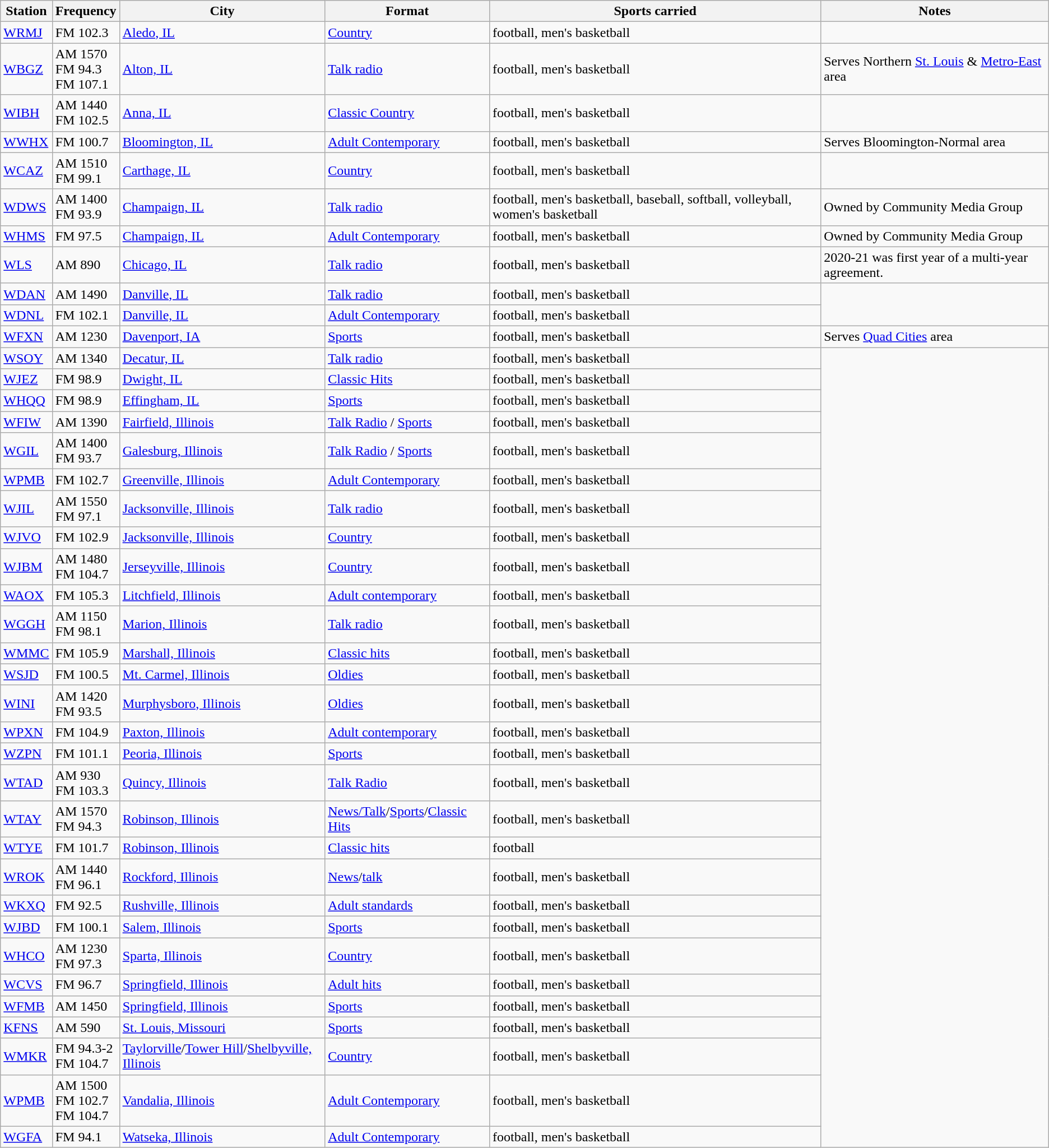<table class="wikitable">
<tr>
<th>Station</th>
<th>Frequency</th>
<th>City</th>
<th>Format</th>
<th>Sports carried</th>
<th>Notes</th>
</tr>
<tr>
<td><a href='#'>WRMJ</a></td>
<td>FM 102.3</td>
<td><a href='#'>Aledo, IL</a></td>
<td><a href='#'>Country</a></td>
<td>football, men's basketball</td>
</tr>
<tr>
<td><a href='#'>WBGZ</a></td>
<td>AM 1570<br>FM 94.3<br>FM 107.1</td>
<td><a href='#'>Alton, IL</a></td>
<td><a href='#'>Talk radio</a></td>
<td>football, men's basketball</td>
<td>Serves Northern <a href='#'>St. Louis</a> & <a href='#'>Metro-East</a> area</td>
</tr>
<tr>
<td><a href='#'>WIBH</a></td>
<td>AM 1440<br>FM 102.5</td>
<td><a href='#'>Anna, IL</a></td>
<td><a href='#'>Classic Country</a></td>
<td>football, men's basketball</td>
<td></td>
</tr>
<tr>
<td><a href='#'>WWHX</a></td>
<td>FM 100.7</td>
<td><a href='#'>Bloomington, IL</a></td>
<td><a href='#'>Adult Contemporary</a></td>
<td>football, men's basketball</td>
<td>Serves Bloomington-Normal area</td>
</tr>
<tr>
<td><a href='#'>WCAZ</a></td>
<td>AM 1510<br>FM 99.1</td>
<td><a href='#'>Carthage, IL</a></td>
<td><a href='#'>Country</a></td>
<td>football, men's basketball</td>
</tr>
<tr>
<td><a href='#'>WDWS</a></td>
<td>AM 1400<br>FM 93.9</td>
<td><a href='#'>Champaign, IL</a></td>
<td><a href='#'>Talk radio</a></td>
<td>football, men's basketball, baseball, softball, volleyball, women's basketball</td>
<td>Owned by Community Media Group</td>
</tr>
<tr>
<td><a href='#'>WHMS</a></td>
<td>FM 97.5</td>
<td><a href='#'>Champaign, IL</a></td>
<td><a href='#'>Adult Contemporary</a></td>
<td>football, men's basketball</td>
<td>Owned by Community Media Group</td>
</tr>
<tr>
<td><a href='#'>WLS</a></td>
<td>AM 890</td>
<td><a href='#'>Chicago, IL</a></td>
<td><a href='#'>Talk radio</a></td>
<td>football, men's basketball</td>
<td>2020-21 was first year of a multi-year agreement.</td>
</tr>
<tr>
<td><a href='#'>WDAN</a></td>
<td>AM 1490</td>
<td><a href='#'>Danville, IL</a></td>
<td><a href='#'>Talk radio</a></td>
<td>football, men's basketball</td>
</tr>
<tr>
<td><a href='#'>WDNL</a></td>
<td>FM 102.1</td>
<td><a href='#'>Danville, IL</a></td>
<td><a href='#'>Adult Contemporary</a></td>
<td>football, men's basketball</td>
</tr>
<tr>
<td><a href='#'>WFXN</a></td>
<td>AM 1230</td>
<td><a href='#'>Davenport, IA</a></td>
<td><a href='#'>Sports</a></td>
<td>football, men's basketball</td>
<td>Serves <a href='#'>Quad Cities</a> area</td>
</tr>
<tr>
<td><a href='#'>WSOY</a></td>
<td>AM 1340</td>
<td><a href='#'>Decatur, IL</a></td>
<td><a href='#'>Talk radio</a></td>
<td>football, men's basketball</td>
</tr>
<tr>
<td><a href='#'>WJEZ</a></td>
<td>FM 98.9</td>
<td><a href='#'>Dwight, IL</a></td>
<td><a href='#'>Classic Hits</a></td>
<td>football, men's basketball</td>
</tr>
<tr>
<td><a href='#'>WHQQ</a></td>
<td>FM 98.9</td>
<td><a href='#'>Effingham, IL</a></td>
<td><a href='#'>Sports</a></td>
<td>football, men's basketball</td>
</tr>
<tr>
<td><a href='#'>WFIW</a></td>
<td>AM 1390</td>
<td><a href='#'>Fairfield, Illinois</a></td>
<td><a href='#'>Talk Radio</a> / <a href='#'>Sports</a></td>
<td>football, men's basketball</td>
</tr>
<tr>
<td><a href='#'>WGIL</a></td>
<td>AM 1400<br>FM 93.7</td>
<td><a href='#'>Galesburg, Illinois</a></td>
<td><a href='#'>Talk Radio</a> / <a href='#'>Sports</a></td>
<td>football, men's basketball</td>
</tr>
<tr>
<td><a href='#'>WPMB</a></td>
<td>FM 102.7</td>
<td><a href='#'>Greenville, Illinois</a></td>
<td><a href='#'>Adult Contemporary</a></td>
<td>football, men's basketball</td>
</tr>
<tr>
<td><a href='#'>WJIL</a></td>
<td>AM 1550<br>FM 97.1</td>
<td><a href='#'>Jacksonville, Illinois</a></td>
<td><a href='#'>Talk radio</a></td>
<td>football, men's basketball</td>
</tr>
<tr>
<td><a href='#'>WJVO</a></td>
<td>FM 102.9</td>
<td><a href='#'>Jacksonville, Illinois</a></td>
<td><a href='#'>Country</a></td>
<td>football, men's basketball</td>
</tr>
<tr>
<td><a href='#'>WJBM</a></td>
<td>AM 1480<br>FM 104.7</td>
<td><a href='#'>Jerseyville, Illinois</a></td>
<td><a href='#'>Country</a></td>
<td>football, men's basketball</td>
</tr>
<tr>
<td><a href='#'>WAOX</a></td>
<td>FM 105.3</td>
<td><a href='#'>Litchfield, Illinois</a></td>
<td><a href='#'>Adult contemporary</a></td>
<td>football, men's basketball</td>
</tr>
<tr>
<td><a href='#'>WGGH</a></td>
<td>AM 1150<br>FM 98.1</td>
<td><a href='#'>Marion, Illinois</a></td>
<td><a href='#'>Talk radio</a></td>
<td>football, men's basketball</td>
</tr>
<tr>
<td><a href='#'>WMMC</a></td>
<td>FM 105.9</td>
<td><a href='#'>Marshall, Illinois</a></td>
<td><a href='#'>Classic hits</a></td>
<td>football, men's basketball</td>
</tr>
<tr>
<td><a href='#'>WSJD</a></td>
<td>FM 100.5</td>
<td><a href='#'>Mt. Carmel, Illinois</a></td>
<td><a href='#'>Oldies</a></td>
<td>football, men's basketball</td>
</tr>
<tr>
<td><a href='#'>WINI</a></td>
<td>AM 1420<br>FM 93.5</td>
<td><a href='#'>Murphysboro, Illinois</a></td>
<td><a href='#'>Oldies</a></td>
<td>football, men's basketball</td>
</tr>
<tr>
<td><a href='#'>WPXN</a></td>
<td>FM 104.9</td>
<td><a href='#'>Paxton, Illinois</a></td>
<td><a href='#'>Adult contemporary</a></td>
<td>football, men's basketball</td>
</tr>
<tr>
<td><a href='#'>WZPN</a></td>
<td>FM 101.1</td>
<td><a href='#'>Peoria, Illinois</a></td>
<td><a href='#'>Sports</a></td>
<td>football, men's basketball</td>
</tr>
<tr>
<td><a href='#'>WTAD</a></td>
<td>AM 930<br>FM 103.3</td>
<td><a href='#'>Quincy, Illinois</a></td>
<td><a href='#'>Talk Radio</a></td>
<td>football, men's basketball</td>
</tr>
<tr>
<td><a href='#'>WTAY</a></td>
<td>AM 1570<br>FM 94.3</td>
<td><a href='#'>Robinson, Illinois</a></td>
<td><a href='#'>News/Talk</a>/<a href='#'>Sports</a>/<a href='#'>Classic Hits</a></td>
<td>football, men's basketball</td>
</tr>
<tr>
<td><a href='#'>WTYE</a></td>
<td>FM 101.7</td>
<td><a href='#'>Robinson, Illinois</a></td>
<td><a href='#'>Classic hits</a></td>
<td>football</td>
</tr>
<tr>
<td><a href='#'>WROK</a></td>
<td>AM 1440<br>FM 96.1</td>
<td><a href='#'>Rockford, Illinois</a></td>
<td><a href='#'>News</a>/<a href='#'>talk</a></td>
<td>football, men's basketball</td>
</tr>
<tr>
<td><a href='#'>WKXQ</a></td>
<td>FM 92.5</td>
<td><a href='#'>Rushville, Illinois</a></td>
<td><a href='#'>Adult standards</a></td>
<td>football, men's basketball</td>
</tr>
<tr>
<td><a href='#'>WJBD</a></td>
<td>FM 100.1</td>
<td><a href='#'>Salem, Illinois</a></td>
<td><a href='#'>Sports</a></td>
<td>football, men's basketball</td>
</tr>
<tr>
<td><a href='#'>WHCO</a></td>
<td>AM 1230<br>FM 97.3</td>
<td><a href='#'>Sparta, Illinois</a></td>
<td><a href='#'>Country</a></td>
<td>football, men's basketball</td>
</tr>
<tr>
<td><a href='#'>WCVS</a></td>
<td>FM 96.7</td>
<td><a href='#'>Springfield, Illinois</a></td>
<td><a href='#'>Adult hits</a></td>
<td>football, men's basketball</td>
</tr>
<tr>
<td><a href='#'>WFMB</a></td>
<td>AM 1450</td>
<td><a href='#'>Springfield, Illinois</a></td>
<td><a href='#'>Sports</a></td>
<td>football, men's basketball</td>
</tr>
<tr>
<td><a href='#'>KFNS</a></td>
<td>AM 590</td>
<td><a href='#'>St. Louis, Missouri</a></td>
<td><a href='#'>Sports</a></td>
<td>football, men's basketball</td>
</tr>
<tr>
<td><a href='#'>WMKR</a></td>
<td>FM 94.3-2<br>FM 104.7</td>
<td><a href='#'>Taylorville</a>/<a href='#'>Tower Hill</a>/<a href='#'>Shelbyville, Illinois</a></td>
<td><a href='#'>Country</a></td>
<td>football, men's basketball</td>
</tr>
<tr>
<td><a href='#'>WPMB</a></td>
<td>AM 1500<br>FM 102.7<br>FM 104.7</td>
<td><a href='#'>Vandalia, Illinois</a></td>
<td><a href='#'>Adult Contemporary</a></td>
<td>football, men's basketball</td>
</tr>
<tr>
<td><a href='#'>WGFA</a></td>
<td>FM 94.1</td>
<td><a href='#'>Watseka, Illinois</a></td>
<td><a href='#'>Adult Contemporary</a></td>
<td>football, men's basketball</td>
</tr>
</table>
